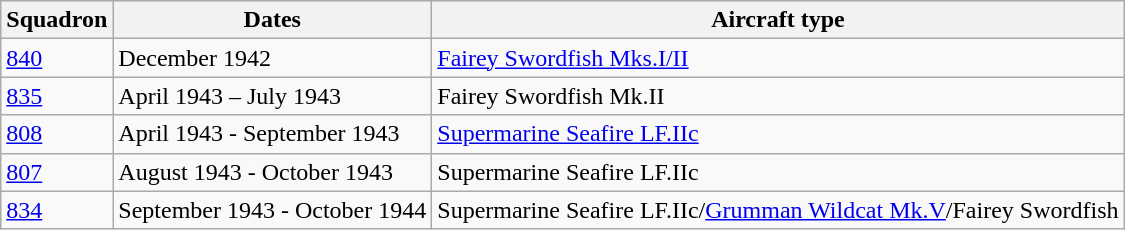<table class="wikitable">
<tr>
<th>Squadron</th>
<th>Dates</th>
<th>Aircraft type</th>
</tr>
<tr>
<td><a href='#'>840</a></td>
<td>December 1942</td>
<td><a href='#'>Fairey Swordfish Mks.I/II</a></td>
</tr>
<tr>
<td><a href='#'>835</a></td>
<td>April 1943 – July 1943</td>
<td>Fairey Swordfish Mk.II</td>
</tr>
<tr>
<td><a href='#'>808</a></td>
<td>April 1943 - September 1943</td>
<td><a href='#'>Supermarine Seafire LF.IIc</a></td>
</tr>
<tr>
<td><a href='#'>807</a></td>
<td>August 1943 - October 1943</td>
<td>Supermarine Seafire LF.IIc</td>
</tr>
<tr>
<td><a href='#'>834</a></td>
<td>September 1943 - October 1944</td>
<td>Supermarine Seafire LF.IIc/<a href='#'>Grumman Wildcat Mk.V</a>/Fairey Swordfish</td>
</tr>
</table>
